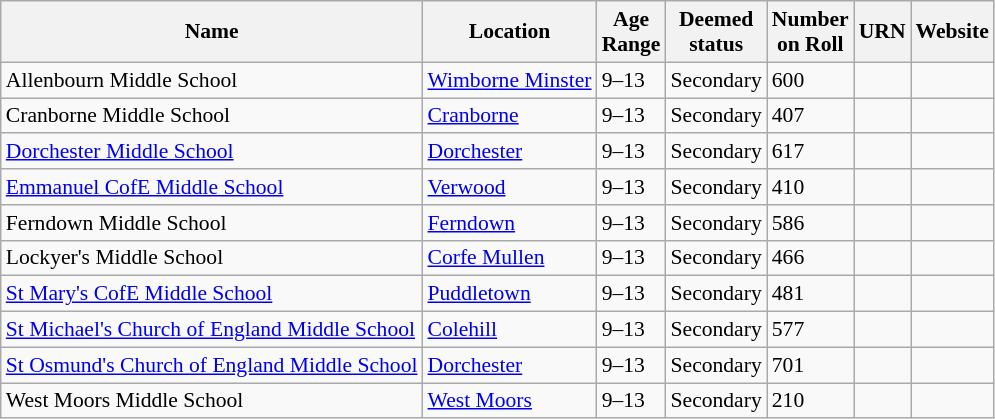<table class="wikitable sortable" style="font-size:90%;">
<tr>
<th>Name</th>
<th>Location</th>
<th>Age<br>Range</th>
<th>Deemed<br>status</th>
<th>Number<br>on Roll</th>
<th class="unsortable">URN</th>
<th class="unsortable">Website</th>
</tr>
<tr>
<td>Allenbourn Middle School</td>
<td><a href='#'>Wimborne Minster</a></td>
<td>9–13</td>
<td>Secondary</td>
<td>600</td>
<td></td>
<td></td>
</tr>
<tr>
<td>Cranborne Middle School</td>
<td><a href='#'>Cranborne</a></td>
<td>9–13</td>
<td>Secondary</td>
<td>407</td>
<td></td>
<td></td>
</tr>
<tr>
<td><a href='#'>Dorchester Middle School</a></td>
<td><a href='#'>Dorchester</a></td>
<td>9–13</td>
<td>Secondary</td>
<td>617</td>
<td></td>
<td></td>
</tr>
<tr>
<td><a href='#'>Emmanuel CofE Middle School</a></td>
<td><a href='#'>Verwood</a></td>
<td>9–13</td>
<td>Secondary</td>
<td>410</td>
<td></td>
<td></td>
</tr>
<tr>
<td>Ferndown Middle School</td>
<td><a href='#'>Ferndown</a></td>
<td>9–13</td>
<td>Secondary</td>
<td>586</td>
<td></td>
<td></td>
</tr>
<tr>
<td>Lockyer's Middle School</td>
<td><a href='#'>Corfe Mullen</a></td>
<td>9–13</td>
<td>Secondary</td>
<td>466</td>
<td></td>
<td></td>
</tr>
<tr>
<td><a href='#'>St Mary's CofE Middle School</a></td>
<td><a href='#'>Puddletown</a></td>
<td>9–13</td>
<td>Secondary</td>
<td>481</td>
<td></td>
<td></td>
</tr>
<tr>
<td><a href='#'>St Michael's Church of England Middle School</a></td>
<td><a href='#'>Colehill</a></td>
<td>9–13</td>
<td>Secondary</td>
<td>577</td>
<td></td>
<td></td>
</tr>
<tr>
<td><a href='#'>St Osmund's Church of England Middle School</a></td>
<td><a href='#'>Dorchester</a></td>
<td>9–13</td>
<td>Secondary</td>
<td>701</td>
<td></td>
<td></td>
</tr>
<tr>
<td>West Moors Middle School</td>
<td><a href='#'>West Moors</a></td>
<td>9–13</td>
<td>Secondary</td>
<td>210</td>
<td></td>
<td></td>
</tr>
</table>
